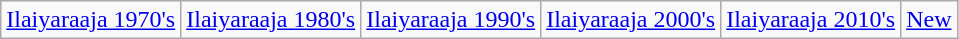<table class="wikitable sortable">
<tr>
<td><a href='#'>Ilaiyaraaja 1970's</a></td>
<td><a href='#'>Ilaiyaraaja 1980's</a></td>
<td><a href='#'>Ilaiyaraaja 1990's</a></td>
<td><a href='#'>Ilaiyaraaja 2000's</a></td>
<td><a href='#'>Ilaiyaraaja 2010's</a></td>
<td><a href='#'>New</a></td>
</tr>
</table>
